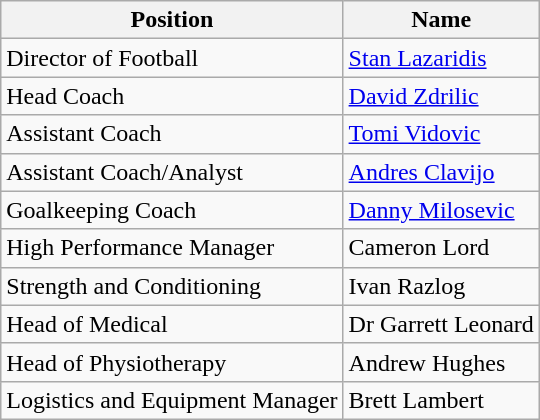<table class="wikitable">
<tr>
<th>Position</th>
<th>Name</th>
</tr>
<tr>
<td>Director of Football</td>
<td> <a href='#'>Stan Lazaridis</a></td>
</tr>
<tr>
<td>Head Coach</td>
<td> <a href='#'>David Zdrilic</a></td>
</tr>
<tr>
<td>Assistant Coach</td>
<td> <a href='#'>Tomi Vidovic</a></td>
</tr>
<tr>
<td>Assistant Coach/Analyst</td>
<td> <a href='#'>Andres Clavijo</a></td>
</tr>
<tr>
<td>Goalkeeping Coach</td>
<td> <a href='#'>Danny Milosevic</a></td>
</tr>
<tr>
<td>High Performance Manager</td>
<td> Cameron Lord</td>
</tr>
<tr>
<td>Strength and Conditioning</td>
<td> Ivan Razlog</td>
</tr>
<tr>
<td>Head of Medical</td>
<td> Dr Garrett Leonard</td>
</tr>
<tr>
<td>Head of Physiotherapy</td>
<td> Andrew Hughes</td>
</tr>
<tr>
<td>Logistics and Equipment Manager</td>
<td> Brett Lambert</td>
</tr>
</table>
